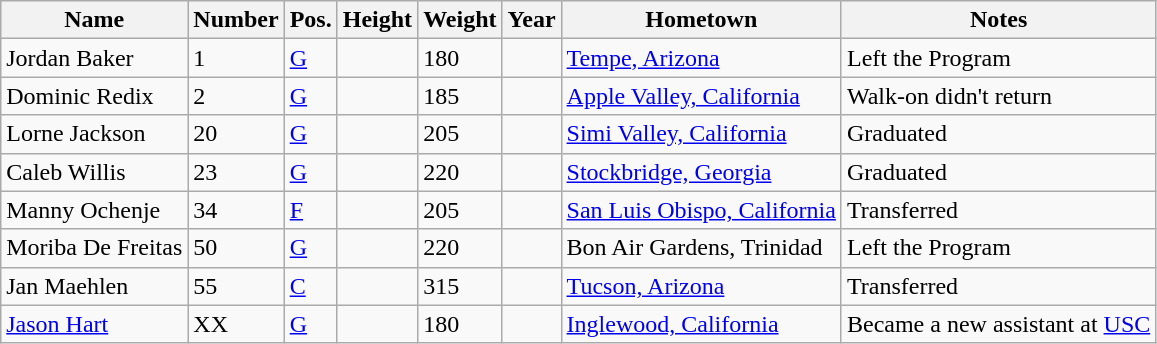<table class="wikitable sortable" border="1">
<tr>
<th>Name</th>
<th>Number</th>
<th>Pos.</th>
<th>Height</th>
<th>Weight</th>
<th>Year</th>
<th>Hometown</th>
<th class="unsortable">Notes</th>
</tr>
<tr>
<td>Jordan Baker</td>
<td>1</td>
<td><a href='#'>G</a></td>
<td></td>
<td>180</td>
<td></td>
<td><a href='#'>Tempe, Arizona</a></td>
<td>Left the Program</td>
</tr>
<tr>
<td>Dominic Redix</td>
<td>2</td>
<td><a href='#'>G</a></td>
<td></td>
<td>185</td>
<td></td>
<td><a href='#'>Apple Valley, California</a></td>
<td>Walk-on didn't return</td>
</tr>
<tr>
<td>Lorne Jackson</td>
<td>20</td>
<td><a href='#'>G</a></td>
<td></td>
<td>205</td>
<td></td>
<td><a href='#'>Simi Valley, California</a></td>
<td>Graduated</td>
</tr>
<tr>
<td>Caleb Willis</td>
<td>23</td>
<td><a href='#'>G</a></td>
<td></td>
<td>220</td>
<td></td>
<td><a href='#'>Stockbridge, Georgia</a></td>
<td>Graduated</td>
</tr>
<tr>
<td>Manny Ochenje</td>
<td>34</td>
<td><a href='#'>F</a></td>
<td></td>
<td>205</td>
<td></td>
<td><a href='#'>San Luis Obispo, California</a></td>
<td>Transferred</td>
</tr>
<tr>
<td>Moriba De Freitas</td>
<td>50</td>
<td><a href='#'>G</a></td>
<td></td>
<td>220</td>
<td></td>
<td>Bon Air Gardens, Trinidad</td>
<td>Left the Program</td>
</tr>
<tr>
<td>Jan Maehlen</td>
<td>55</td>
<td><a href='#'>C</a></td>
<td></td>
<td>315</td>
<td></td>
<td><a href='#'>Tucson, Arizona</a></td>
<td>Transferred</td>
</tr>
<tr>
<td><a href='#'>Jason Hart</a></td>
<td>XX</td>
<td><a href='#'>G</a></td>
<td></td>
<td>180</td>
<td></td>
<td><a href='#'>Inglewood, California</a></td>
<td>Became a new assistant at <a href='#'>USC</a></td>
</tr>
</table>
